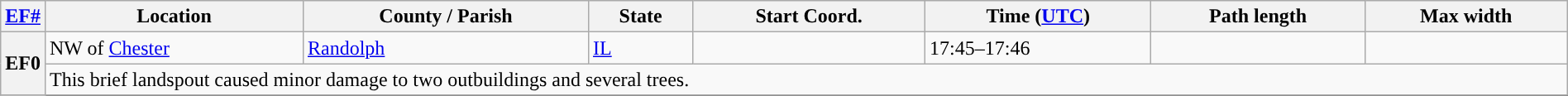<table class="wikitable sortable" style="width:100%;">
<tr>
<th scope="col" width="2%" align="center"><a href='#'>EF#</a></th>
<th scope="col" align="center" class="unsortable">Location</th>
<th scope="col" align="center" class="unsortable">County / Parish</th>
<th scope="col" align="center">State</th>
<th scope="col" align="center">Start Coord.</th>
<th scope="col" align="center">Time (<a href='#'>UTC</a>)</th>
<th scope="col" align="center">Path length</th>
<th scope="col" align="center">Max width</th>
</tr>
<tr>
<th scope="row" rowspan="2" style="background-color:#">EF0</th>
<td>NW of <a href='#'>Chester</a></td>
<td><a href='#'>Randolph</a></td>
<td><a href='#'>IL</a></td>
<td></td>
<td>17:45–17:46</td>
<td></td>
<td></td>
</tr>
<tr class="expand-child">
<td colspan="8" style=" border-bottom: 1px solid black;">This brief landspout caused minor damage to two outbuildings and several trees.</td>
</tr>
<tr>
</tr>
</table>
